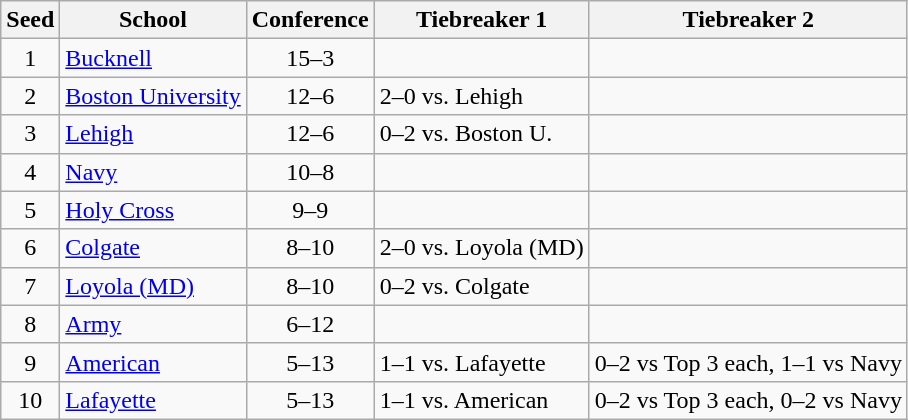<table class="wikitable" style="text-align:center">
<tr>
<th>Seed</th>
<th>School</th>
<th>Conference</th>
<th>Tiebreaker 1</th>
<th>Tiebreaker 2</th>
</tr>
<tr>
<td>1</td>
<td align=left><a href='#'>Bucknell</a></td>
<td>15–3</td>
<td></td>
<td></td>
</tr>
<tr>
<td>2</td>
<td align=left><a href='#'>Boston University</a></td>
<td>12–6</td>
<td align=left>2–0 vs. Lehigh</td>
<td></td>
</tr>
<tr>
<td>3</td>
<td align=left><a href='#'>Lehigh</a></td>
<td>12–6</td>
<td align=left>0–2 vs. Boston U.</td>
<td></td>
</tr>
<tr>
<td>4</td>
<td align=left><a href='#'>Navy</a></td>
<td>10–8</td>
<td></td>
<td></td>
</tr>
<tr>
<td>5</td>
<td align=left><a href='#'>Holy Cross</a></td>
<td>9–9</td>
<td></td>
<td></td>
</tr>
<tr>
<td>6</td>
<td align=left><a href='#'>Colgate</a></td>
<td>8–10</td>
<td align=left>2–0 vs. Loyola (MD)</td>
<td></td>
</tr>
<tr>
<td>7</td>
<td align=left><a href='#'>Loyola (MD)</a></td>
<td>8–10</td>
<td align=left>0–2 vs. Colgate</td>
<td></td>
</tr>
<tr>
<td>8</td>
<td align=left><a href='#'>Army</a></td>
<td>6–12</td>
<td></td>
<td></td>
</tr>
<tr>
<td>9</td>
<td align=left><a href='#'>American</a></td>
<td>5–13</td>
<td align=left>1–1 vs. Lafayette</td>
<td>0–2 vs Top 3 each, 1–1 vs Navy</td>
</tr>
<tr>
<td>10</td>
<td align=left><a href='#'>Lafayette</a></td>
<td>5–13</td>
<td align=left>1–1 vs. American</td>
<td>0–2 vs Top 3 each, 0–2 vs Navy</td>
</tr>
</table>
